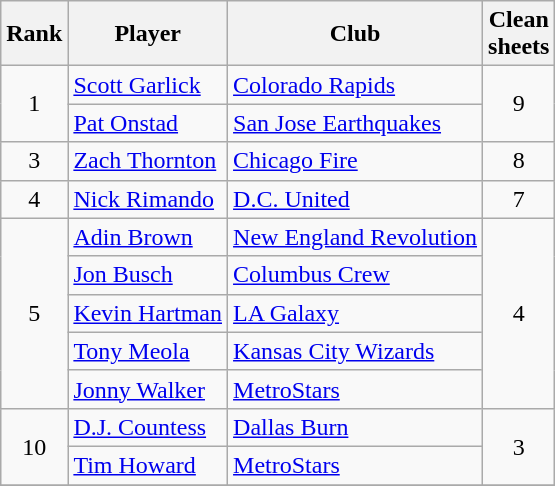<table class="wikitable" style="text-align:center">
<tr>
<th>Rank</th>
<th>Player</th>
<th>Club</th>
<th>Clean<br>sheets</th>
</tr>
<tr>
<td rowspan="2">1</td>
<td align="left"> <a href='#'>Scott Garlick</a></td>
<td align="left"><a href='#'>Colorado Rapids</a></td>
<td rowspan="2">9</td>
</tr>
<tr>
<td align="left"> <a href='#'>Pat Onstad</a></td>
<td align="left"><a href='#'>San Jose Earthquakes</a></td>
</tr>
<tr>
<td>3</td>
<td align="left"> <a href='#'>Zach Thornton</a></td>
<td align="left"><a href='#'>Chicago Fire</a></td>
<td>8</td>
</tr>
<tr>
<td>4</td>
<td align="left"> <a href='#'>Nick Rimando</a></td>
<td align="left"><a href='#'>D.C. United</a></td>
<td>7</td>
</tr>
<tr>
<td rowspan="5">5</td>
<td align="left"> <a href='#'>Adin Brown</a></td>
<td align="left"><a href='#'>New England Revolution</a></td>
<td rowspan="5">4</td>
</tr>
<tr>
<td align="left"> <a href='#'>Jon Busch</a></td>
<td align="left"><a href='#'>Columbus Crew</a></td>
</tr>
<tr>
<td align="left"> <a href='#'>Kevin Hartman</a></td>
<td align="left"><a href='#'>LA Galaxy</a></td>
</tr>
<tr>
<td align="left"> <a href='#'>Tony Meola</a></td>
<td align="left"><a href='#'>Kansas City Wizards</a></td>
</tr>
<tr>
<td align="left"> <a href='#'>Jonny Walker</a></td>
<td align="left"><a href='#'>MetroStars</a></td>
</tr>
<tr>
<td rowspan="2">10</td>
<td align="left"> <a href='#'>D.J. Countess</a></td>
<td align="left"><a href='#'>Dallas Burn</a></td>
<td rowspan="2">3</td>
</tr>
<tr>
<td align="left"> <a href='#'>Tim Howard</a></td>
<td align="left"><a href='#'>MetroStars</a></td>
</tr>
<tr>
</tr>
</table>
